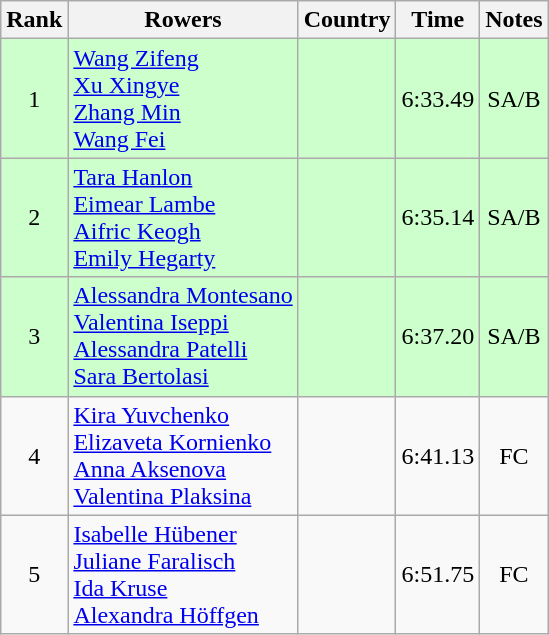<table class="wikitable" style="text-align:center">
<tr>
<th>Rank</th>
<th>Rowers</th>
<th>Country</th>
<th>Time</th>
<th>Notes</th>
</tr>
<tr bgcolor=ccffcc>
<td>1</td>
<td align="left"><a href='#'>Wang Zifeng</a><br><a href='#'>Xu Xingye</a><br><a href='#'>Zhang Min</a><br><a href='#'>Wang Fei</a></td>
<td align="left"></td>
<td>6:33.49</td>
<td>SA/B</td>
</tr>
<tr bgcolor=ccffcc>
<td>2</td>
<td align="left"><a href='#'>Tara Hanlon</a><br><a href='#'>Eimear Lambe</a><br><a href='#'>Aifric Keogh</a><br><a href='#'>Emily Hegarty</a></td>
<td align="left"></td>
<td>6:35.14</td>
<td>SA/B</td>
</tr>
<tr bgcolor=ccffcc>
<td>3</td>
<td align="left"><a href='#'>Alessandra Montesano</a><br><a href='#'>Valentina Iseppi</a><br><a href='#'>Alessandra Patelli</a><br><a href='#'>Sara Bertolasi</a></td>
<td align="left"></td>
<td>6:37.20</td>
<td>SA/B</td>
</tr>
<tr>
<td>4</td>
<td align="left"><a href='#'>Kira Yuvchenko</a><br><a href='#'>Elizaveta Kornienko</a><br><a href='#'>Anna Aksenova</a><br><a href='#'>Valentina Plaksina</a></td>
<td align="left"></td>
<td>6:41.13</td>
<td>FC</td>
</tr>
<tr>
<td>5</td>
<td align="left"><a href='#'>Isabelle Hübener</a><br><a href='#'>Juliane Faralisch</a><br><a href='#'>Ida Kruse</a><br><a href='#'>Alexandra Höffgen</a></td>
<td align="left"></td>
<td>6:51.75</td>
<td>FC</td>
</tr>
</table>
